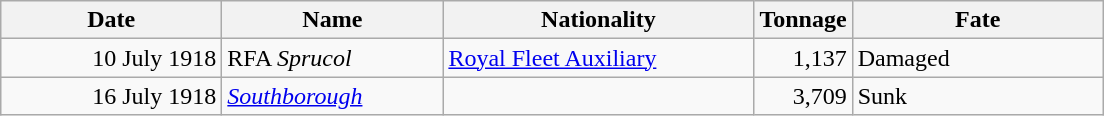<table class="wikitable sortable">
<tr>
<th width="140px">Date</th>
<th width="140px">Name</th>
<th width="200px">Nationality</th>
<th width="25px">Tonnage</th>
<th width="160px">Fate</th>
</tr>
<tr>
<td align="right">10 July 1918</td>
<td align="left">RFA <em>Sprucol</em></td>
<td align="left"> <a href='#'>Royal Fleet Auxiliary</a></td>
<td align="right">1,137</td>
<td align="left">Damaged</td>
</tr>
<tr>
<td align="right">16 July 1918</td>
<td align="left"><a href='#'><em>Southborough</em></a></td>
<td align="left"></td>
<td align="right">3,709</td>
<td align="left">Sunk</td>
</tr>
</table>
